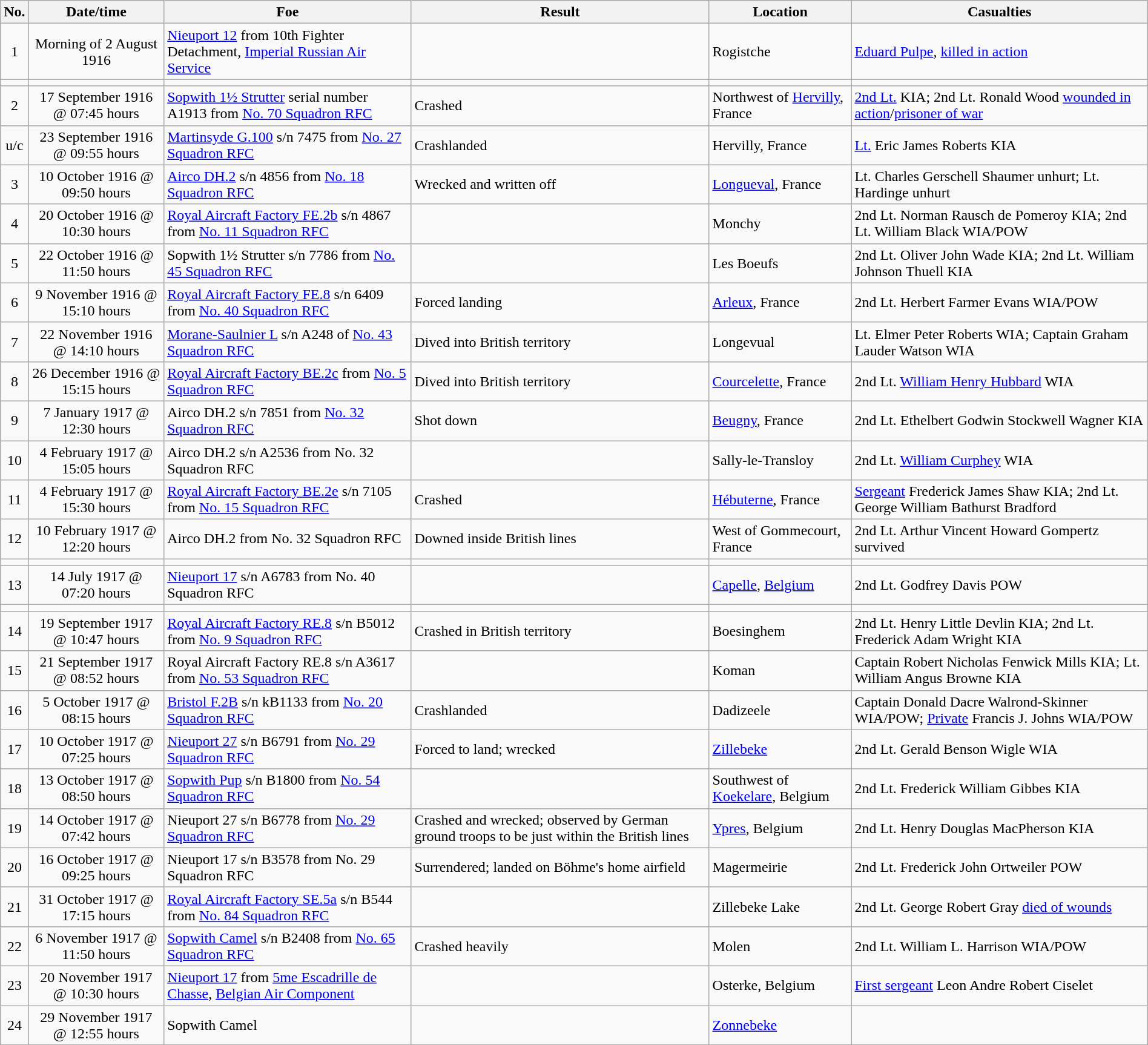<table class="wikitable" border="1" style="margin: 1em auto 1em auto">
<tr>
<th>No.</th>
<th>Date/time</th>
<th>Foe</th>
<th>Result</th>
<th>Location</th>
<th>Casualties</th>
</tr>
<tr>
<td align="center">1</td>
<td align="center">Morning of 2 August 1916</td>
<td><a href='#'>Nieuport 12</a> from 10th Fighter Detachment, <a href='#'>Imperial Russian Air Service</a></td>
<td></td>
<td>Rogistche</td>
<td><a href='#'>Eduard Pulpe</a>, <a href='#'>killed in action</a></td>
</tr>
<tr>
<td align="center"></td>
<td align="center"></td>
<td></td>
<td></td>
<td></td>
<td></td>
</tr>
<tr>
<td align="center">2</td>
<td align="center">17 September 1916 @ 07:45 hours</td>
<td><a href='#'>Sopwith 1½ Strutter</a> serial number A1913 from <a href='#'>No. 70 Squadron RFC</a></td>
<td>Crashed</td>
<td>Northwest of <a href='#'>Hervilly</a>, France</td>
<td><a href='#'>2nd Lt.</a> KIA; 2nd Lt. Ronald Wood <a href='#'>wounded in action</a>/<a href='#'>prisoner of war</a></td>
</tr>
<tr>
<td align="center">u/c</td>
<td align="center">23 September 1916 @ 09:55 hours</td>
<td><a href='#'>Martinsyde G.100</a> s/n 7475 from <a href='#'>No. 27 Squadron RFC</a></td>
<td>Crashlanded</td>
<td>Hervilly, France</td>
<td><a href='#'>Lt.</a> Eric James Roberts KIA</td>
</tr>
<tr>
<td align="center">3</td>
<td align="center">10 October 1916 @ 09:50 hours</td>
<td><a href='#'>Airco DH.2</a> s/n 4856 from <a href='#'>No. 18 Squadron RFC</a></td>
<td>Wrecked and written off</td>
<td><a href='#'>Longueval</a>, France</td>
<td>Lt. Charles Gerschell Shaumer unhurt; Lt. Hardinge unhurt</td>
</tr>
<tr>
<td align="center">4</td>
<td align="center">20 October 1916 @ 10:30 hours</td>
<td><a href='#'>Royal Aircraft Factory FE.2b</a> s/n 4867 from <a href='#'>No. 11 Squadron RFC</a></td>
<td></td>
<td>Monchy</td>
<td>2nd Lt. Norman Rausch de Pomeroy KIA; 2nd Lt. William Black WIA/POW</td>
</tr>
<tr>
<td align="center">5</td>
<td align="center">22 October 1916 @ 11:50 hours</td>
<td>Sopwith 1½ Strutter s/n 7786 from <a href='#'>No. 45 Squadron RFC</a></td>
<td></td>
<td>Les Boeufs</td>
<td>2nd Lt. Oliver John Wade KIA; 2nd Lt. William Johnson Thuell KIA</td>
</tr>
<tr>
<td align="center">6</td>
<td align="center">9 November 1916 @ 15:10 hours</td>
<td><a href='#'>Royal Aircraft Factory FE.8</a> s/n 6409 from <a href='#'>No. 40 Squadron RFC</a></td>
<td>Forced landing</td>
<td><a href='#'>Arleux</a>, France</td>
<td>2nd Lt. Herbert Farmer Evans WIA/POW</td>
</tr>
<tr>
<td align="center">7</td>
<td align="center">22 November 1916 @ 14:10 hours</td>
<td><a href='#'>Morane-Saulnier L</a> s/n A248 of <a href='#'>No. 43 Squadron RFC</a></td>
<td>Dived into British territory</td>
<td>Longevual</td>
<td>Lt. Elmer Peter Roberts WIA; Captain Graham Lauder Watson WIA</td>
</tr>
<tr>
<td align="center">8</td>
<td align="center">26 December 1916 @ 15:15 hours</td>
<td><a href='#'>Royal Aircraft Factory BE.2c</a> from <a href='#'>No. 5 Squadron RFC</a></td>
<td>Dived into British territory</td>
<td><a href='#'>Courcelette</a>, France</td>
<td>2nd Lt. <a href='#'>William Henry Hubbard</a> WIA</td>
</tr>
<tr>
<td align="center">9</td>
<td align="center">7 January 1917 @ 12:30 hours</td>
<td>Airco DH.2 s/n 7851 from <a href='#'>No. 32 Squadron RFC</a></td>
<td>Shot down</td>
<td><a href='#'>Beugny</a>, France</td>
<td>2nd Lt. Ethelbert Godwin Stockwell Wagner KIA</td>
</tr>
<tr>
<td align="center">10</td>
<td align="center">4 February 1917 @ 15:05 hours</td>
<td>Airco DH.2 s/n A2536 from No. 32 Squadron RFC</td>
<td></td>
<td>Sally-le-Transloy</td>
<td>2nd Lt. <a href='#'>William Curphey</a> WIA</td>
</tr>
<tr>
<td align="center">11</td>
<td align="center">4 February 1917 @ 15:30 hours</td>
<td><a href='#'>Royal Aircraft Factory BE.2e</a> s/n 7105 from <a href='#'>No. 15 Squadron RFC</a></td>
<td>Crashed</td>
<td><a href='#'>Hébuterne</a>, France</td>
<td><a href='#'>Sergeant</a> Frederick James Shaw KIA; 2nd Lt. George William Bathurst Bradford</td>
</tr>
<tr>
<td align="center">12</td>
<td align="center">10 February 1917 @ 12:20 hours</td>
<td>Airco DH.2 from No. 32 Squadron RFC</td>
<td>Downed inside British lines</td>
<td>West of Gommecourt, France</td>
<td>2nd Lt. Arthur Vincent Howard Gompertz survived</td>
</tr>
<tr>
<td align="center"></td>
<td align="center"></td>
<td></td>
<td></td>
<td></td>
<td></td>
</tr>
<tr>
<td align="center">13</td>
<td align="center">14 July 1917 @ 07:20 hours</td>
<td><a href='#'>Nieuport 17</a> s/n A6783 from No. 40 Squadron RFC</td>
<td></td>
<td><a href='#'>Capelle</a>, <a href='#'>Belgium</a></td>
<td>2nd Lt. Godfrey Davis POW</td>
</tr>
<tr>
<td align="center"></td>
<td align="center"></td>
<td></td>
<td></td>
<td></td>
<td></td>
</tr>
<tr>
<td align="center">14</td>
<td align="center">19 September 1917 @ 10:47 hours</td>
<td><a href='#'>Royal Aircraft Factory RE.8</a> s/n B5012 from <a href='#'>No. 9 Squadron RFC</a></td>
<td>Crashed in British territory</td>
<td>Boesinghem</td>
<td>2nd Lt. Henry Little Devlin KIA; 2nd Lt. Frederick Adam Wright KIA</td>
</tr>
<tr>
<td align="center">15</td>
<td align="center">21 September 1917 @ 08:52 hours</td>
<td>Royal Aircraft Factory RE.8 s/n A3617 from <a href='#'>No. 53 Squadron RFC</a></td>
<td></td>
<td>Koman</td>
<td>Captain Robert Nicholas Fenwick Mills KIA; Lt. William Angus Browne KIA</td>
</tr>
<tr>
<td align="center">16</td>
<td align="center">5 October 1917 @ 08:15 hours</td>
<td><a href='#'>Bristol F.2B</a> s/n kB1133 from <a href='#'>No. 20 Squadron RFC</a></td>
<td>Crashlanded</td>
<td>Dadizeele</td>
<td>Captain Donald Dacre Walrond-Skinner WIA/POW; <a href='#'>Private</a> Francis J. Johns WIA/POW</td>
</tr>
<tr>
<td align="center">17</td>
<td align="center">10 October 1917 @ 07:25 hours</td>
<td><a href='#'>Nieuport 27</a> s/n B6791 from <a href='#'>No. 29 Squadron RFC</a></td>
<td>Forced to land; wrecked</td>
<td><a href='#'>Zillebeke</a></td>
<td>2nd Lt. Gerald Benson Wigle WIA</td>
</tr>
<tr>
<td align="center">18</td>
<td align="center">13 October 1917 @ 08:50 hours</td>
<td><a href='#'>Sopwith Pup</a> s/n B1800 from <a href='#'>No. 54 Squadron RFC</a></td>
<td></td>
<td>Southwest of <a href='#'>Koekelare</a>, Belgium</td>
<td>2nd Lt. Frederick William Gibbes KIA</td>
</tr>
<tr>
<td align="center">19</td>
<td align="center">14 October 1917 @ 07:42 hours</td>
<td>Nieuport 27 s/n B6778 from <a href='#'>No. 29 Squadron RFC</a></td>
<td>Crashed and wrecked; observed by German ground troops to be just within the British lines</td>
<td><a href='#'>Ypres</a>, Belgium</td>
<td>2nd Lt. Henry Douglas MacPherson KIA</td>
</tr>
<tr>
<td align="center">20</td>
<td align="center">16 October 1917 @ 09:25 hours</td>
<td>Nieuport 17 s/n B3578 from No. 29 Squadron RFC</td>
<td>Surrendered; landed on Böhme's home airfield</td>
<td>Magermeirie</td>
<td>2nd Lt. Frederick John Ortweiler POW</td>
</tr>
<tr>
<td align="center">21</td>
<td align="center">31 October 1917 @ 17:15 hours</td>
<td><a href='#'>Royal Aircraft Factory SE.5a</a> s/n B544 from <a href='#'>No. 84 Squadron RFC</a></td>
<td></td>
<td>Zillebeke Lake</td>
<td>2nd Lt. George Robert Gray <a href='#'>died of wounds</a></td>
</tr>
<tr>
<td align="center">22</td>
<td align="center">6 November 1917 @ 11:50 hours</td>
<td><a href='#'>Sopwith Camel</a> s/n B2408 from <a href='#'>No. 65 Squadron RFC</a></td>
<td>Crashed heavily</td>
<td>Molen</td>
<td>2nd Lt. William L. Harrison WIA/POW</td>
</tr>
<tr>
<td align="center">23</td>
<td align="center">20 November 1917 @ 10:30 hours</td>
<td><a href='#'>Nieuport 17</a> from <a href='#'>5me Escadrille de Chasse</a>, <a href='#'>Belgian Air Component</a></td>
<td></td>
<td>Osterke, Belgium</td>
<td><a href='#'>First sergeant</a> Leon Andre Robert Ciselet</td>
</tr>
<tr>
<td align="center">24</td>
<td align="center">29 November 1917 @ 12:55 hours</td>
<td>Sopwith Camel</td>
<td></td>
<td><a href='#'>Zonnebeke</a></td>
<td></td>
</tr>
<tr>
</tr>
</table>
